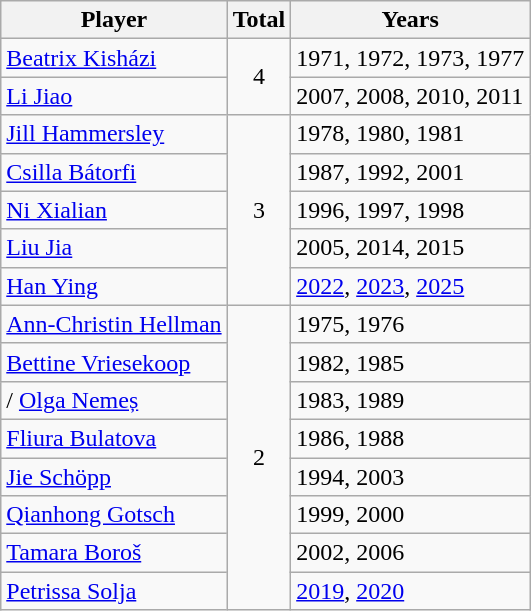<table class="wikitable">
<tr>
<th>Player</th>
<th>Total</th>
<th>Years</th>
</tr>
<tr>
<td> <a href='#'>Beatrix Kisházi</a></td>
<td rowspan=2 align=center>4</td>
<td>1971, 1972, 1973, 1977</td>
</tr>
<tr>
<td> <a href='#'>Li Jiao</a></td>
<td>2007, 2008, 2010, 2011</td>
</tr>
<tr>
<td> <a href='#'>Jill Hammersley</a></td>
<td rowspan=5 align=center>3</td>
<td>1978, 1980, 1981</td>
</tr>
<tr>
<td> <a href='#'>Csilla Bátorfi</a></td>
<td>1987, 1992, 2001</td>
</tr>
<tr>
<td> <a href='#'>Ni Xialian</a></td>
<td>1996, 1997, 1998</td>
</tr>
<tr>
<td> <a href='#'>Liu Jia</a></td>
<td>2005, 2014, 2015</td>
</tr>
<tr>
<td> <a href='#'>Han Ying</a></td>
<td><a href='#'>2022</a>, <a href='#'>2023</a>, <a href='#'>2025</a></td>
</tr>
<tr>
<td> <a href='#'>Ann-Christin Hellman</a></td>
<td rowspan=8 align=center>2</td>
<td>1975, 1976</td>
</tr>
<tr>
<td> <a href='#'>Bettine Vriesekoop</a></td>
<td>1982, 1985</td>
</tr>
<tr>
<td>/ <a href='#'>Olga Nemeș</a></td>
<td>1983, 1989</td>
</tr>
<tr>
<td> <a href='#'>Fliura Bulatova</a></td>
<td>1986, 1988</td>
</tr>
<tr>
<td> <a href='#'>Jie Schöpp</a></td>
<td>1994, 2003</td>
</tr>
<tr>
<td> <a href='#'>Qianhong Gotsch</a></td>
<td>1999, 2000</td>
</tr>
<tr>
<td> <a href='#'>Tamara Boroš</a></td>
<td>2002, 2006</td>
</tr>
<tr>
<td> <a href='#'>Petrissa Solja</a></td>
<td><a href='#'>2019</a>, <a href='#'>2020</a></td>
</tr>
</table>
